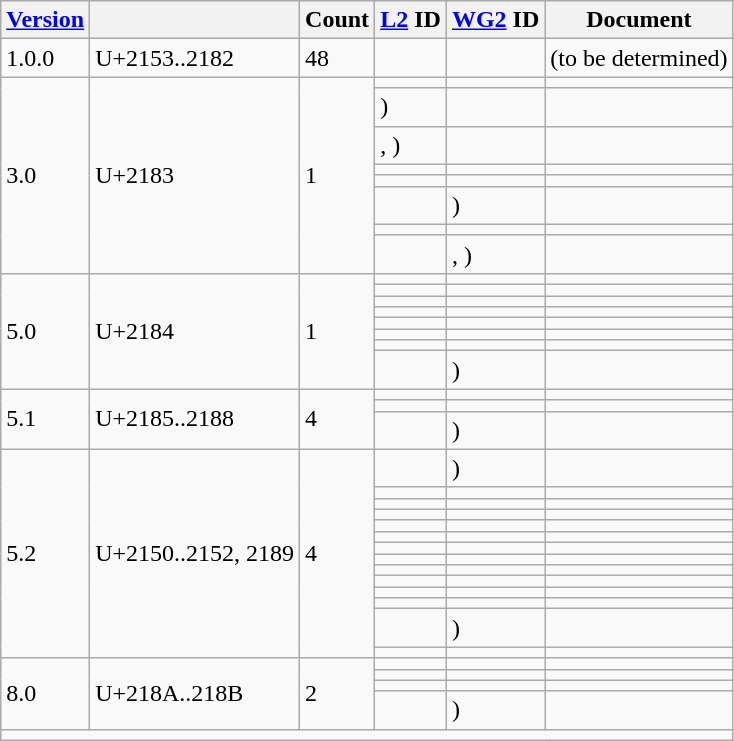<table class="wikitable collapsible sticky-header">
<tr>
<th><a href='#'>Version</a></th>
<th></th>
<th>Count</th>
<th><a href='#'>L2</a> ID</th>
<th><a href='#'>WG2</a> ID</th>
<th>Document</th>
</tr>
<tr>
<td>1.0.0</td>
<td>U+2153..2182</td>
<td>48</td>
<td></td>
<td></td>
<td>(to be determined)</td>
</tr>
<tr>
<td rowspan="8">3.0</td>
<td rowspan="8">U+2183</td>
<td rowspan="8">1</td>
<td></td>
<td></td>
<td></td>
</tr>
<tr>
<td> )</td>
<td></td>
<td></td>
</tr>
<tr>
<td> , )</td>
<td></td>
<td></td>
</tr>
<tr>
<td></td>
<td></td>
<td></td>
</tr>
<tr>
<td></td>
<td></td>
<td></td>
</tr>
<tr>
<td></td>
<td> )</td>
<td></td>
</tr>
<tr>
<td></td>
<td></td>
<td></td>
</tr>
<tr>
<td></td>
<td> , )</td>
<td></td>
</tr>
<tr>
<td rowspan="8">5.0</td>
<td rowspan="8">U+2184</td>
<td rowspan="8">1</td>
<td></td>
<td></td>
<td></td>
</tr>
<tr>
<td></td>
<td></td>
<td></td>
</tr>
<tr>
<td></td>
<td></td>
<td></td>
</tr>
<tr>
<td></td>
<td></td>
<td></td>
</tr>
<tr>
<td></td>
<td></td>
<td></td>
</tr>
<tr>
<td></td>
<td></td>
<td></td>
</tr>
<tr>
<td></td>
<td></td>
<td></td>
</tr>
<tr>
<td></td>
<td> )</td>
<td></td>
</tr>
<tr>
<td rowspan="3">5.1</td>
<td rowspan="3">U+2185..2188</td>
<td rowspan="3">4</td>
<td></td>
<td></td>
<td></td>
</tr>
<tr>
<td></td>
<td></td>
<td></td>
</tr>
<tr>
<td></td>
<td> )</td>
<td></td>
</tr>
<tr>
<td rowspan="14">5.2</td>
<td rowspan="14">U+2150..2152, 2189</td>
<td rowspan="14">4</td>
<td></td>
<td> )</td>
<td></td>
</tr>
<tr>
<td></td>
<td></td>
<td></td>
</tr>
<tr>
<td></td>
<td></td>
<td></td>
</tr>
<tr>
<td></td>
<td></td>
<td></td>
</tr>
<tr>
<td></td>
<td></td>
<td></td>
</tr>
<tr>
<td></td>
<td></td>
<td></td>
</tr>
<tr>
<td></td>
<td></td>
<td></td>
</tr>
<tr>
<td></td>
<td></td>
<td></td>
</tr>
<tr>
<td></td>
<td></td>
<td></td>
</tr>
<tr>
<td></td>
<td></td>
<td></td>
</tr>
<tr>
<td></td>
<td></td>
<td></td>
</tr>
<tr>
<td></td>
<td></td>
<td></td>
</tr>
<tr>
<td></td>
<td> )</td>
<td></td>
</tr>
<tr>
<td></td>
<td></td>
<td></td>
</tr>
<tr>
<td rowspan="4">8.0</td>
<td rowspan="4">U+218A..218B</td>
<td rowspan="4">2</td>
<td></td>
<td></td>
<td></td>
</tr>
<tr>
<td></td>
<td></td>
<td></td>
</tr>
<tr>
<td></td>
<td></td>
<td></td>
</tr>
<tr>
<td></td>
<td> )</td>
<td></td>
</tr>
<tr class="sortbottom">
<td colspan="6"></td>
</tr>
</table>
